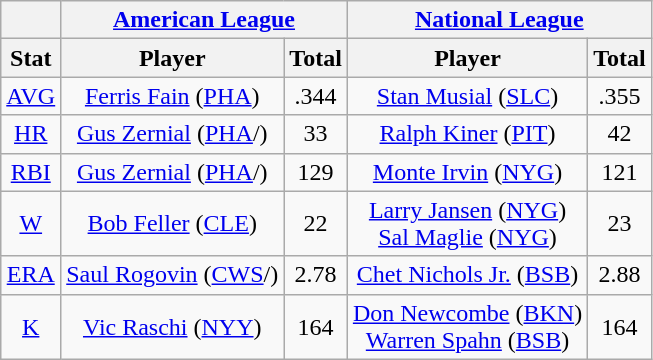<table class="wikitable" style="text-align:center;">
<tr>
<th></th>
<th colspan="2"><a href='#'>American League</a></th>
<th colspan="2"><a href='#'>National League</a></th>
</tr>
<tr>
<th>Stat</th>
<th>Player</th>
<th>Total</th>
<th>Player</th>
<th>Total</th>
</tr>
<tr>
<td><a href='#'>AVG</a></td>
<td><a href='#'>Ferris Fain</a> (<a href='#'>PHA</a>)</td>
<td>.344</td>
<td><a href='#'>Stan Musial</a> (<a href='#'>SLC</a>)</td>
<td>.355</td>
</tr>
<tr>
<td><a href='#'>HR</a></td>
<td><a href='#'>Gus Zernial</a> (<a href='#'>PHA</a>/)</td>
<td>33</td>
<td><a href='#'>Ralph Kiner</a> (<a href='#'>PIT</a>)</td>
<td>42</td>
</tr>
<tr>
<td><a href='#'>RBI</a></td>
<td><a href='#'>Gus Zernial</a> (<a href='#'>PHA</a>/)</td>
<td>129</td>
<td><a href='#'>Monte Irvin</a> (<a href='#'>NYG</a>)</td>
<td>121</td>
</tr>
<tr>
<td><a href='#'>W</a></td>
<td><a href='#'>Bob Feller</a> (<a href='#'>CLE</a>)</td>
<td>22</td>
<td><a href='#'>Larry Jansen</a> (<a href='#'>NYG</a>)<br><a href='#'>Sal Maglie</a> (<a href='#'>NYG</a>)</td>
<td>23</td>
</tr>
<tr>
<td><a href='#'>ERA</a></td>
<td><a href='#'>Saul Rogovin</a> (<a href='#'>CWS</a>/)</td>
<td>2.78</td>
<td><a href='#'>Chet Nichols Jr.</a> (<a href='#'>BSB</a>)</td>
<td>2.88</td>
</tr>
<tr>
<td><a href='#'>K</a></td>
<td><a href='#'>Vic Raschi</a> (<a href='#'>NYY</a>)</td>
<td>164</td>
<td><a href='#'>Don Newcombe</a> (<a href='#'>BKN</a>)<br><a href='#'>Warren Spahn</a> (<a href='#'>BSB</a>)</td>
<td>164</td>
</tr>
</table>
